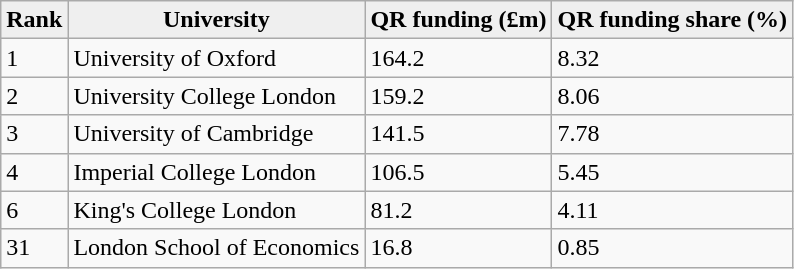<table class="wikitable">
<tr style="background:#efefef; text-align:center;">
<td><strong>Rank</strong></td>
<td><strong>University</strong></td>
<td><strong>QR funding (£m)</strong></td>
<td><strong>QR funding share (%)</strong></td>
</tr>
<tr>
<td>1</td>
<td>University of Oxford</td>
<td>164.2</td>
<td>8.32</td>
</tr>
<tr>
<td>2</td>
<td>University College London</td>
<td>159.2</td>
<td>8.06</td>
</tr>
<tr>
<td>3</td>
<td>University of Cambridge</td>
<td>141.5</td>
<td>7.78</td>
</tr>
<tr>
<td>4</td>
<td>Imperial College London</td>
<td>106.5</td>
<td>5.45</td>
</tr>
<tr>
<td>6</td>
<td>King's College London</td>
<td>81.2</td>
<td>4.11</td>
</tr>
<tr>
<td>31</td>
<td>London School of Economics</td>
<td>16.8</td>
<td>0.85</td>
</tr>
</table>
